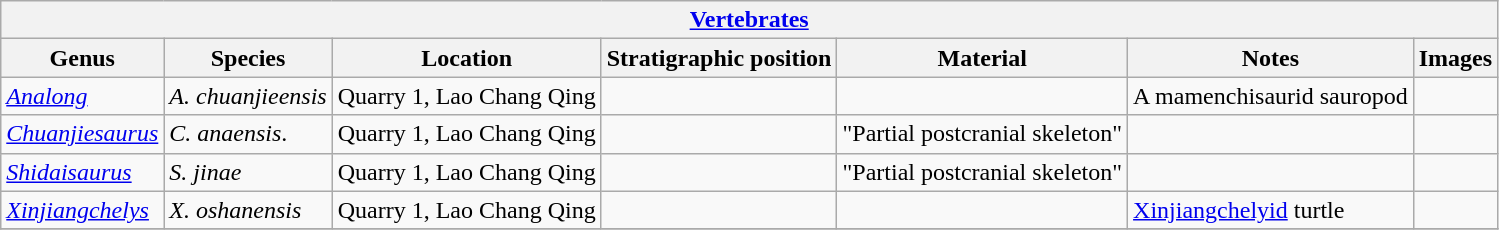<table class="wikitable" align="center">
<tr>
<th colspan="7" align="center"><strong><a href='#'>Vertebrates</a></strong></th>
</tr>
<tr>
<th>Genus</th>
<th>Species</th>
<th>Location</th>
<th>Stratigraphic position</th>
<th>Material</th>
<th>Notes</th>
<th>Images</th>
</tr>
<tr>
<td><em><a href='#'>Analong</a></em></td>
<td><em>A. chuanjieensis</em></td>
<td>Quarry 1, Lao Chang Qing</td>
<td></td>
<td></td>
<td>A mamenchisaurid sauropod</td>
<td></td>
</tr>
<tr>
<td><em><a href='#'>Chuanjiesaurus</a></em></td>
<td><em>C. anaensis</em>.</td>
<td>Quarry 1, Lao Chang Qing</td>
<td></td>
<td>"Partial postcranial skeleton"</td>
<td></td>
<td></td>
</tr>
<tr>
<td><em><a href='#'>Shidaisaurus</a></em></td>
<td><em>S. jinae</em></td>
<td>Quarry 1, Lao Chang Qing</td>
<td></td>
<td>"Partial postcranial skeleton"</td>
<td></td>
<td></td>
</tr>
<tr>
<td><em><a href='#'>Xinjiangchelys</a></em></td>
<td><em>X. oshanensis</em></td>
<td>Quarry 1, Lao Chang Qing</td>
<td></td>
<td></td>
<td><a href='#'>Xinjiangchelyid</a> turtle</td>
<td></td>
</tr>
<tr>
</tr>
</table>
